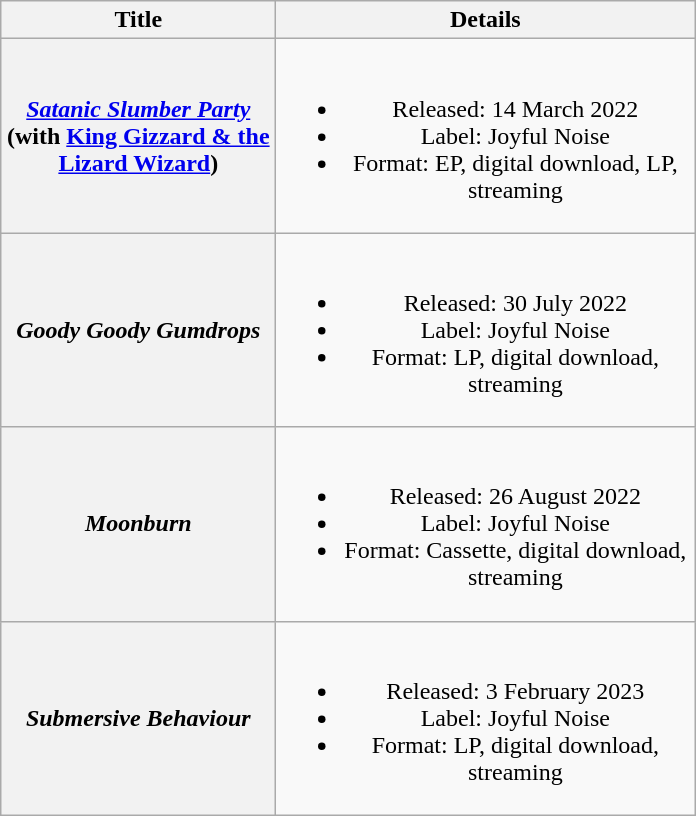<table class="wikitable plainrowheaders" style="text-align:center;" border="1">
<tr>
<th scope="col" style="width:11em;">Title</th>
<th scope="col" style="width:17em;">Details</th>
</tr>
<tr>
<th scope="row"><em><a href='#'>Satanic Slumber Party</a></em> (with <a href='#'>King Gizzard & the Lizard Wizard</a>)</th>
<td><br><ul><li>Released: 14 March 2022</li><li>Label: Joyful Noise</li><li>Format: EP, digital download, LP, streaming</li></ul></td>
</tr>
<tr>
<th scope="row"><em>Goody Goody Gumdrops</em></th>
<td><br><ul><li>Released: 30 July 2022</li><li>Label: Joyful Noise</li><li>Format: LP, digital download, streaming</li></ul></td>
</tr>
<tr>
<th scope="row"><em>Moonburn</em></th>
<td><br><ul><li>Released: 26 August 2022</li><li>Label: Joyful Noise</li><li>Format: Cassette, digital download, streaming</li></ul></td>
</tr>
<tr>
<th scope="row"><em>Submersive Behaviour</em></th>
<td><br><ul><li>Released: 3 February 2023</li><li>Label: Joyful Noise</li><li>Format: LP, digital download, streaming</li></ul></td>
</tr>
</table>
